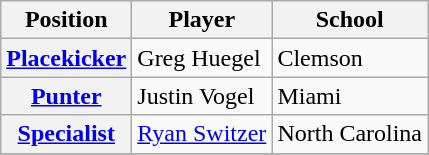<table class="wikitable">
<tr>
<th>Position</th>
<th>Player</th>
<th>School</th>
</tr>
<tr>
<th rowspan="1"><a href='#'>Placekicker</a></th>
<td>Greg Huegel</td>
<td>Clemson</td>
</tr>
<tr>
<th rowspan="1"><a href='#'>Punter</a></th>
<td>Justin Vogel</td>
<td>Miami</td>
</tr>
<tr>
<th rowspan="1"><a href='#'>Specialist</a></th>
<td><a href='#'>Ryan Switzer</a></td>
<td>North Carolina</td>
</tr>
<tr>
</tr>
</table>
